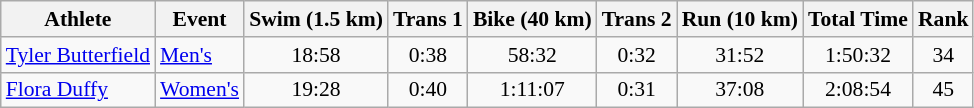<table class="wikitable" border="1" style="font-size:90%">
<tr>
<th>Athlete</th>
<th>Event</th>
<th>Swim (1.5 km)</th>
<th>Trans 1</th>
<th>Bike (40 km)</th>
<th>Trans 2</th>
<th>Run (10 km)</th>
<th>Total Time</th>
<th>Rank</th>
</tr>
<tr align=center>
<td align=left><a href='#'>Tyler Butterfield</a></td>
<td align=left><a href='#'>Men's</a></td>
<td>18:58</td>
<td>0:38</td>
<td>58:32</td>
<td>0:32</td>
<td>31:52</td>
<td>1:50:32</td>
<td>34</td>
</tr>
<tr align=center>
<td align=left><a href='#'>Flora Duffy</a></td>
<td align=left><a href='#'>Women's</a></td>
<td>19:28</td>
<td>0:40</td>
<td>1:11:07</td>
<td>0:31</td>
<td>37:08</td>
<td>2:08:54</td>
<td>45</td>
</tr>
</table>
